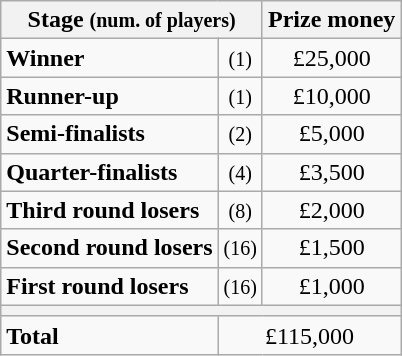<table class="wikitable">
<tr>
<th colspan=2>Stage <small>(num. of players)</small></th>
<th>Prize money</th>
</tr>
<tr>
<td><strong>Winner</strong></td>
<td align=center><small>(1)</small></td>
<td align=center>£25,000</td>
</tr>
<tr>
<td><strong>Runner-up</strong></td>
<td align=center><small>(1)</small></td>
<td align=center>£10,000</td>
</tr>
<tr>
<td><strong>Semi-finalists</strong></td>
<td align=center><small>(2)</small></td>
<td align=center>£5,000</td>
</tr>
<tr>
<td><strong>Quarter-finalists</strong></td>
<td align=center><small>(4)</small></td>
<td align=center>£3,500</td>
</tr>
<tr>
<td><strong>Third round losers</strong></td>
<td align=center><small>(8)</small></td>
<td align=center>£2,000</td>
</tr>
<tr>
<td><strong>Second round losers</strong></td>
<td align=center><small>(16)</small></td>
<td align=center>£1,500</td>
</tr>
<tr>
<td><strong>First round losers</strong></td>
<td align=center><small>(16)</small></td>
<td align=center>£1,000</td>
</tr>
<tr>
<th colspan=3></th>
</tr>
<tr>
<td><strong>Total</strong></td>
<td align=center colspan=2>£115,000</td>
</tr>
</table>
